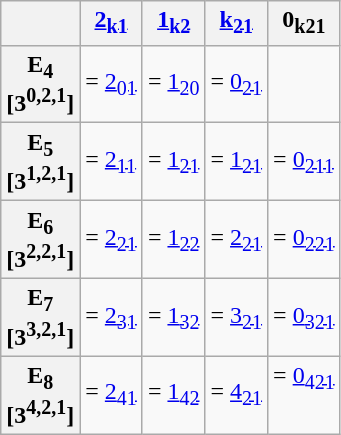<table class="wikitable">
<tr>
<th></th>
<th><a href='#'>2<sub>k1</sub></a></th>
<th><a href='#'>1<sub>k2</sub></a></th>
<th><a href='#'>k<sub>21</sub></a></th>
<th>0<sub>k21</sub></th>
</tr>
<tr>
<th>E<sub>4</sub><br>[3<sup>0,2,1</sup>]</th>
<td> = <a href='#'>2<sub>01</sub></a><br></td>
<td> = <a href='#'>1<sub>20</sub></a><br></td>
<td> = <a href='#'>0<sub>21</sub></a><br></td>
<td></td>
</tr>
<tr>
<th>E<sub>5</sub><br>[3<sup>1,2,1</sup>]</th>
<td> = <a href='#'>2<sub>11</sub></a><br></td>
<td> = <a href='#'>1<sub>21</sub></a><br></td>
<td> = <a href='#'>1<sub>21</sub></a><br></td>
<td> = <a href='#'>0<sub>211</sub></a><br></td>
</tr>
<tr>
<th>E<sub>6</sub><br>[3<sup>2,2,1</sup>]</th>
<td> = <a href='#'>2<sub>21</sub></a><br></td>
<td> = <a href='#'>1<sub>22</sub></a><br></td>
<td> = <a href='#'>2<sub>21</sub></a><br></td>
<td> = <a href='#'>0<sub>221</sub></a><br></td>
</tr>
<tr>
<th>E<sub>7</sub><br>[3<sup>3,2,1</sup>]</th>
<td> = <a href='#'>2<sub>31</sub></a><br></td>
<td> = <a href='#'>1<sub>32</sub></a><br></td>
<td> = <a href='#'>3<sub>21</sub></a><br></td>
<td> = <a href='#'>0<sub>321</sub></a><br></td>
</tr>
<tr>
<th>E<sub>8</sub><br>[3<sup>4,2,1</sup>]</th>
<td> = <a href='#'>2<sub>41</sub></a><br></td>
<td> = <a href='#'>1<sub>42</sub></a><br></td>
<td> = <a href='#'>4<sub>21</sub></a><br></td>
<td valign=top> = <a href='#'>0<sub>421</sub></a></td>
</tr>
</table>
